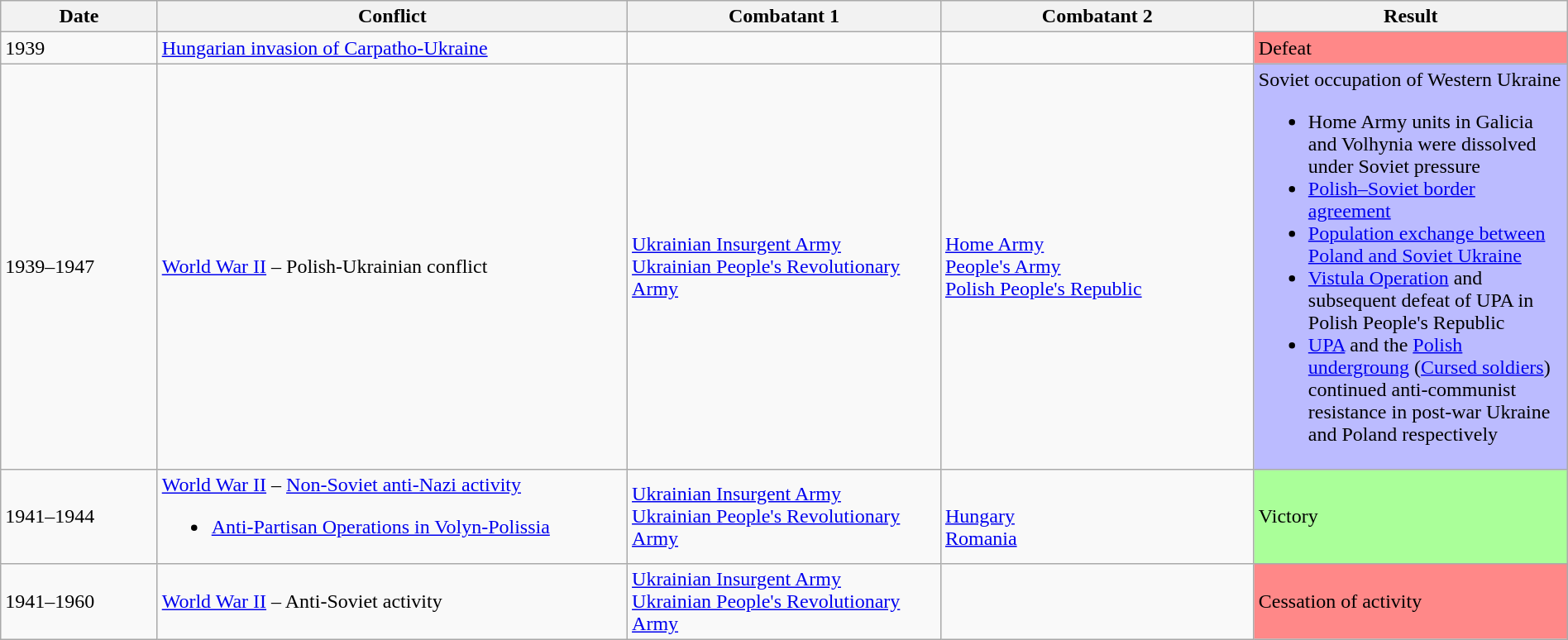<table class="wikitable" width="100%">
<tr>
<th width="10%">Date</th>
<th width="30%">Conflict</th>
<th width="20%">Combatant 1</th>
<th width="20%">Combatant 2</th>
<th width="20%">Result</th>
</tr>
<tr>
<td>1939</td>
<td><a href='#'>Hungarian invasion of Carpatho-Ukraine</a></td>
<td></td>
<td></td>
<td style="background:#F88">Defeat</td>
</tr>
<tr>
<td>1939–1947</td>
<td><a href='#'>World War II</a> – Polish-Ukrainian conflict</td>
<td> <a href='#'>Ukrainian Insurgent Army</a><br> <a href='#'>Ukrainian People's Revolutionary Army</a></td>
<td> <a href='#'>Home Army</a><br> <a href='#'>People's Army</a><br> <a href='#'>Polish People's Republic</a></td>
<td style="background:#BBF">Soviet occupation of Western Ukraine<br><ul><li>Home Army units in Galicia and Volhynia were dissolved under Soviet pressure</li><li><a href='#'>Polish–Soviet border agreement</a></li><li><a href='#'>Population exchange between Poland and Soviet Ukraine</a></li><li><a href='#'>Vistula Operation</a> and subsequent defeat of UPA in Polish People's Republic</li><li><a href='#'>UPA</a> and the <a href='#'>Polish undergroung</a> (<a href='#'>Cursed soldiers</a>) continued anti-communist resistance in post-war Ukraine and Poland respectively</li></ul></td>
</tr>
<tr>
<td>1941–1944</td>
<td><a href='#'>World War II</a> – <a href='#'>Non-Soviet anti-Nazi activity</a><br><ul><li><a href='#'>Anti-Partisan Operations in Volyn-Polissia</a></li></ul></td>
<td> <a href='#'>Ukrainian Insurgent Army</a><br> <a href='#'>Ukrainian People's Revolutionary Army</a></td>
<td><br> <a href='#'>Hungary</a><br> <a href='#'>Romania</a><br></td>
<td style="background:#AF9">Victory</td>
</tr>
<tr>
<td>1941–1960</td>
<td><a href='#'>World War II</a> – Anti-Soviet activity</td>
<td> <a href='#'>Ukrainian Insurgent Army</a><br> <a href='#'>Ukrainian People's Revolutionary Army</a></td>
<td></td>
<td style="background:#F88">Cessation of activity</td>
</tr>
</table>
